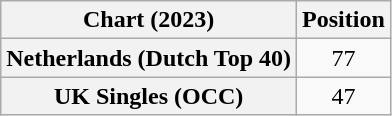<table class="wikitable sortable plainrowheaders" style="text-align:center">
<tr>
<th scope="col">Chart (2023)</th>
<th scope="col">Position</th>
</tr>
<tr>
<th scope="row">Netherlands (Dutch Top 40)</th>
<td>77</td>
</tr>
<tr>
<th scope="row">UK Singles (OCC)</th>
<td>47</td>
</tr>
</table>
